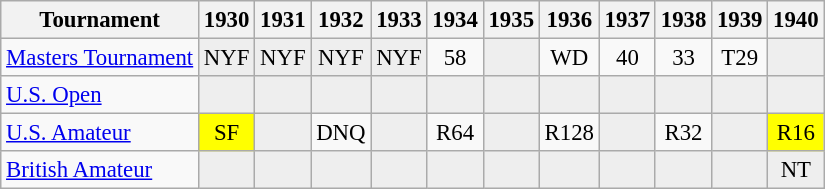<table class="wikitable" style="font-size:95%;text-align:center;">
<tr>
<th>Tournament</th>
<th>1930</th>
<th>1931</th>
<th>1932</th>
<th>1933</th>
<th>1934</th>
<th>1935</th>
<th>1936</th>
<th>1937</th>
<th>1938</th>
<th>1939</th>
<th>1940</th>
</tr>
<tr>
<td align=left><a href='#'>Masters Tournament</a></td>
<td style="background:#eeeeee;">NYF</td>
<td style="background:#eeeeee;">NYF</td>
<td style="background:#eeeeee;">NYF</td>
<td style="background:#eeeeee;">NYF</td>
<td>58</td>
<td style="background:#eeeeee;"></td>
<td>WD</td>
<td>40</td>
<td>33</td>
<td>T29</td>
<td style="background:#eeeeee;"></td>
</tr>
<tr>
<td align=left><a href='#'>U.S. Open</a></td>
<td style="background:#eeeeee;"></td>
<td style="background:#eeeeee;"></td>
<td style="background:#eeeeee;"></td>
<td style="background:#eeeeee;"></td>
<td style="background:#eeeeee;"></td>
<td style="background:#eeeeee;"></td>
<td style="background:#eeeeee;"></td>
<td style="background:#eeeeee;"></td>
<td style="background:#eeeeee;"></td>
<td style="background:#eeeeee;"></td>
<td style="background:#eeeeee;"></td>
</tr>
<tr>
<td align=left><a href='#'>U.S. Amateur</a></td>
<td style="background:yellow;">SF</td>
<td style="background:#eeeeee;"></td>
<td>DNQ</td>
<td style="background:#eeeeee;"></td>
<td>R64</td>
<td style="background:#eeeeee;"></td>
<td>R128</td>
<td style="background:#eeeeee;"></td>
<td>R32</td>
<td style="background:#eeeeee;"></td>
<td style="background:yellow;">R16</td>
</tr>
<tr>
<td align=left><a href='#'>British Amateur</a></td>
<td style="background:#eeeeee;"></td>
<td style="background:#eeeeee;"></td>
<td style="background:#eeeeee;"></td>
<td style="background:#eeeeee;"></td>
<td style="background:#eeeeee;"></td>
<td style="background:#eeeeee;"></td>
<td style="background:#eeeeee;"></td>
<td style="background:#eeeeee;"></td>
<td style="background:#eeeeee;"></td>
<td style="background:#eeeeee;"></td>
<td style="background:#eeeeee;">NT</td>
</tr>
</table>
